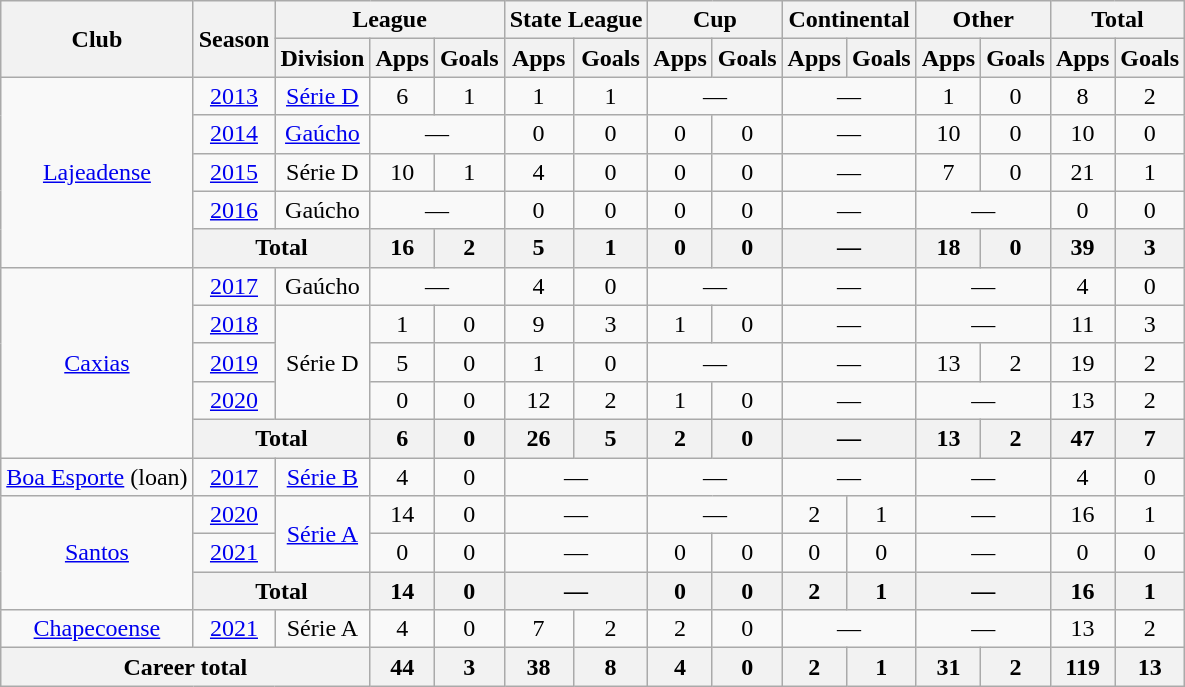<table class="wikitable" style="text-align: center;">
<tr>
<th rowspan="2">Club</th>
<th rowspan="2">Season</th>
<th colspan="3">League</th>
<th colspan="2">State League</th>
<th colspan="2">Cup</th>
<th colspan="2">Continental</th>
<th colspan="2">Other</th>
<th colspan="2">Total</th>
</tr>
<tr>
<th>Division</th>
<th>Apps</th>
<th>Goals</th>
<th>Apps</th>
<th>Goals</th>
<th>Apps</th>
<th>Goals</th>
<th>Apps</th>
<th>Goals</th>
<th>Apps</th>
<th>Goals</th>
<th>Apps</th>
<th>Goals</th>
</tr>
<tr>
<td rowspan="5" valign="center"><a href='#'>Lajeadense</a></td>
<td><a href='#'>2013</a></td>
<td><a href='#'>Série D</a></td>
<td>6</td>
<td>1</td>
<td>1</td>
<td>1</td>
<td colspan="2">—</td>
<td colspan="2">—</td>
<td>1</td>
<td>0</td>
<td>8</td>
<td>2</td>
</tr>
<tr>
<td><a href='#'>2014</a></td>
<td><a href='#'>Gaúcho</a></td>
<td colspan="2">—</td>
<td>0</td>
<td>0</td>
<td>0</td>
<td>0</td>
<td colspan="2">—</td>
<td>10</td>
<td>0</td>
<td>10</td>
<td>0</td>
</tr>
<tr>
<td><a href='#'>2015</a></td>
<td>Série D</td>
<td>10</td>
<td>1</td>
<td>4</td>
<td>0</td>
<td>0</td>
<td>0</td>
<td colspan="2">—</td>
<td>7</td>
<td>0</td>
<td>21</td>
<td>1</td>
</tr>
<tr>
<td><a href='#'>2016</a></td>
<td>Gaúcho</td>
<td colspan="2">—</td>
<td>0</td>
<td>0</td>
<td>0</td>
<td>0</td>
<td colspan="2">—</td>
<td colspan="2">—</td>
<td>0</td>
<td>0</td>
</tr>
<tr>
<th colspan="2"><strong>Total</strong></th>
<th>16</th>
<th>2</th>
<th>5</th>
<th>1</th>
<th>0</th>
<th>0</th>
<th colspan="2">—</th>
<th>18</th>
<th>0</th>
<th>39</th>
<th>3</th>
</tr>
<tr>
<td rowspan="5" valign="center"><a href='#'>Caxias</a></td>
<td><a href='#'>2017</a></td>
<td>Gaúcho</td>
<td colspan="2">—</td>
<td>4</td>
<td>0</td>
<td colspan="2">—</td>
<td colspan="2">—</td>
<td colspan="2">—</td>
<td>4</td>
<td>0</td>
</tr>
<tr>
<td><a href='#'>2018</a></td>
<td rowspan="3">Série D</td>
<td>1</td>
<td>0</td>
<td>9</td>
<td>3</td>
<td>1</td>
<td>0</td>
<td colspan="2">—</td>
<td colspan="2">—</td>
<td>11</td>
<td>3</td>
</tr>
<tr>
<td><a href='#'>2019</a></td>
<td>5</td>
<td>0</td>
<td>1</td>
<td>0</td>
<td colspan="2">—</td>
<td colspan="2">—</td>
<td>13</td>
<td>2</td>
<td>19</td>
<td>2</td>
</tr>
<tr>
<td><a href='#'>2020</a></td>
<td>0</td>
<td>0</td>
<td>12</td>
<td>2</td>
<td>1</td>
<td>0</td>
<td colspan="2">—</td>
<td colspan="2">—</td>
<td>13</td>
<td>2</td>
</tr>
<tr>
<th colspan="2">Total</th>
<th>6</th>
<th>0</th>
<th>26</th>
<th>5</th>
<th>2</th>
<th>0</th>
<th colspan="2">—</th>
<th>13</th>
<th>2</th>
<th>47</th>
<th>7</th>
</tr>
<tr>
<td valign="center"><a href='#'>Boa Esporte</a> (loan)</td>
<td><a href='#'>2017</a></td>
<td><a href='#'>Série B</a></td>
<td>4</td>
<td>0</td>
<td colspan="2">—</td>
<td colspan="2">—</td>
<td colspan="2">—</td>
<td colspan="2">—</td>
<td>4</td>
<td>0</td>
</tr>
<tr>
<td rowspan="3" valign="center"><a href='#'>Santos</a></td>
<td><a href='#'>2020</a></td>
<td rowspan="2"><a href='#'>Série A</a></td>
<td>14</td>
<td>0</td>
<td colspan="2">—</td>
<td colspan="2">—</td>
<td>2</td>
<td>1</td>
<td colspan="2">—</td>
<td>16</td>
<td>1</td>
</tr>
<tr>
<td><a href='#'>2021</a></td>
<td>0</td>
<td>0</td>
<td colspan="2">—</td>
<td>0</td>
<td>0</td>
<td>0</td>
<td>0</td>
<td colspan="2">—</td>
<td>0</td>
<td>0</td>
</tr>
<tr>
<th colspan="2">Total</th>
<th>14</th>
<th>0</th>
<th colspan="2">—</th>
<th>0</th>
<th>0</th>
<th>2</th>
<th>1</th>
<th colspan="2">—</th>
<th>16</th>
<th>1</th>
</tr>
<tr>
<td valign="center"><a href='#'>Chapecoense</a></td>
<td><a href='#'>2021</a></td>
<td>Série A</td>
<td>4</td>
<td>0</td>
<td>7</td>
<td>2</td>
<td>2</td>
<td>0</td>
<td colspan="2">—</td>
<td colspan="2">—</td>
<td>13</td>
<td>2</td>
</tr>
<tr>
<th colspan="3"><strong>Career total</strong></th>
<th>44</th>
<th>3</th>
<th>38</th>
<th>8</th>
<th>4</th>
<th>0</th>
<th>2</th>
<th>1</th>
<th>31</th>
<th>2</th>
<th>119</th>
<th>13</th>
</tr>
</table>
